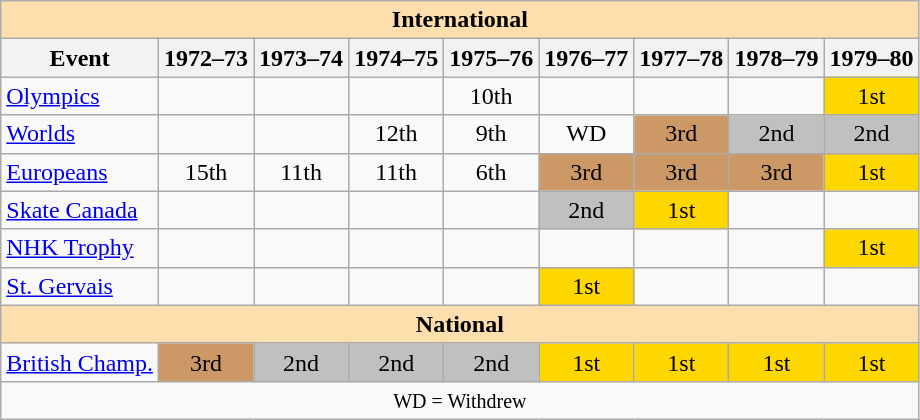<table class="wikitable" style="text-align:center">
<tr>
<th colspan="9" style="background:#ffdead; text-align:center;">International</th>
</tr>
<tr>
<th>Event</th>
<th>1972–73</th>
<th>1973–74</th>
<th>1974–75</th>
<th>1975–76</th>
<th>1976–77</th>
<th>1977–78</th>
<th>1978–79</th>
<th>1979–80</th>
</tr>
<tr>
<td align=left><a href='#'>Olympics</a></td>
<td></td>
<td></td>
<td></td>
<td>10th</td>
<td></td>
<td></td>
<td></td>
<td style="background:gold;">1st</td>
</tr>
<tr>
<td align=left><a href='#'>Worlds</a></td>
<td></td>
<td></td>
<td>12th</td>
<td>9th</td>
<td>WD</td>
<td style="background:#c96;">3rd</td>
<td style="background:silver;">2nd</td>
<td style="background:silver;">2nd</td>
</tr>
<tr>
<td align=left><a href='#'>Europeans</a></td>
<td>15th</td>
<td>11th</td>
<td>11th</td>
<td>6th</td>
<td style="background:#c96;">3rd</td>
<td style="background:#c96;">3rd</td>
<td style="background:#c96;">3rd</td>
<td style="background:gold;">1st</td>
</tr>
<tr>
<td align=left><a href='#'>Skate Canada</a></td>
<td></td>
<td></td>
<td></td>
<td></td>
<td style="background:silver;">2nd</td>
<td style="background:gold;">1st</td>
<td></td>
<td></td>
</tr>
<tr>
<td align=left><a href='#'>NHK Trophy</a></td>
<td></td>
<td></td>
<td></td>
<td></td>
<td></td>
<td></td>
<td></td>
<td style="background:gold;">1st</td>
</tr>
<tr>
<td align=left><a href='#'>St. Gervais</a></td>
<td></td>
<td></td>
<td></td>
<td></td>
<td style="background:gold;">1st</td>
<td></td>
<td></td>
<td></td>
</tr>
<tr>
<th colspan="9" style="background:#ffdead; text-align:center;">National</th>
</tr>
<tr>
<td align=left><a href='#'>British Champ.</a></td>
<td style="background:#c96;">3rd</td>
<td style="background:silver;">2nd</td>
<td style="background:silver;">2nd</td>
<td style="background:silver;">2nd</td>
<td style="background:gold;">1st</td>
<td style="background:gold;">1st</td>
<td style="background:gold;">1st</td>
<td style="background:gold;">1st</td>
</tr>
<tr>
<td colspan="9" style="text-align:center;"><small> WD = Withdrew </small></td>
</tr>
</table>
